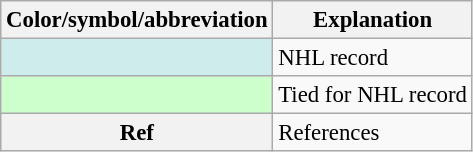<table class="wikitable" style="font-size: 95%;">
<tr>
<th scope="col">Color/symbol/abbreviation</th>
<th scope="col">Explanation</th>
</tr>
<tr>
<th scope="row" style="background:#CFECEC"></th>
<td>NHL record</td>
</tr>
<tr>
<th scope="row" style="background:#CCFFCC"></th>
<td>Tied for NHL record</td>
</tr>
<tr>
<th scope="row">Ref</th>
<td>References</td>
</tr>
</table>
